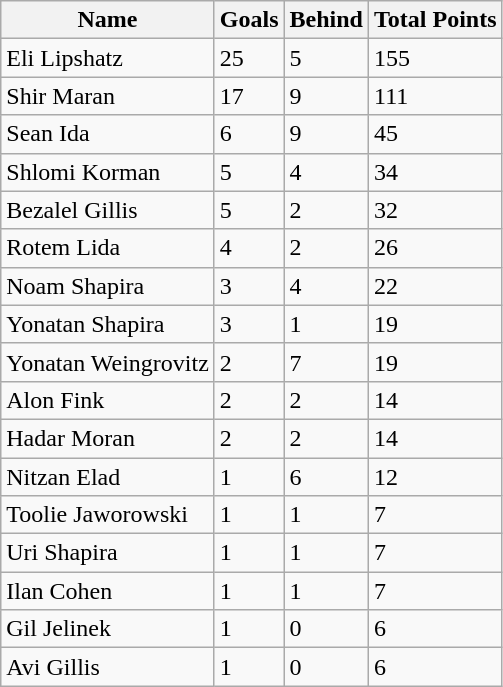<table class="wikitable">
<tr>
<th>Name</th>
<th>Goals</th>
<th>Behind</th>
<th>Total Points</th>
</tr>
<tr>
<td>Eli Lipshatz</td>
<td>25</td>
<td>5</td>
<td>155</td>
</tr>
<tr>
<td>Shir Maran</td>
<td>17</td>
<td>9</td>
<td>111</td>
</tr>
<tr>
<td>Sean Ida</td>
<td>6</td>
<td>9</td>
<td>45</td>
</tr>
<tr>
<td>Shlomi Korman</td>
<td>5</td>
<td>4</td>
<td>34</td>
</tr>
<tr>
<td>Bezalel Gillis</td>
<td>5</td>
<td>2</td>
<td>32</td>
</tr>
<tr>
<td>Rotem Lida</td>
<td>4</td>
<td>2</td>
<td>26</td>
</tr>
<tr>
<td>Noam Shapira</td>
<td>3</td>
<td>4</td>
<td>22</td>
</tr>
<tr>
<td>Yonatan Shapira</td>
<td>3</td>
<td>1</td>
<td>19</td>
</tr>
<tr>
<td>Yonatan Weingrovitz</td>
<td>2</td>
<td>7</td>
<td>19</td>
</tr>
<tr>
<td>Alon Fink</td>
<td>2</td>
<td>2</td>
<td>14</td>
</tr>
<tr>
<td>Hadar Moran</td>
<td>2</td>
<td>2</td>
<td>14</td>
</tr>
<tr>
<td>Nitzan Elad</td>
<td>1</td>
<td>6</td>
<td>12</td>
</tr>
<tr>
<td>Toolie Jaworowski</td>
<td>1</td>
<td>1</td>
<td>7</td>
</tr>
<tr>
<td>Uri Shapira</td>
<td>1</td>
<td>1</td>
<td>7</td>
</tr>
<tr>
<td>Ilan Cohen</td>
<td>1</td>
<td>1</td>
<td>7</td>
</tr>
<tr>
<td>Gil Jelinek</td>
<td>1</td>
<td>0</td>
<td>6</td>
</tr>
<tr>
<td>Avi Gillis</td>
<td>1</td>
<td>0</td>
<td>6</td>
</tr>
</table>
